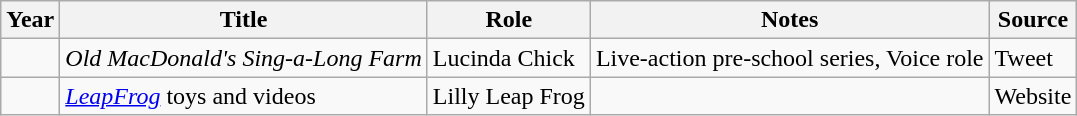<table class="wikitable sortable plainrowheaders">
<tr>
<th>Year</th>
<th>Title</th>
<th>Role</th>
<th class="unsortable">Notes</th>
<th class="unsortable">Source</th>
</tr>
<tr>
<td></td>
<td><em>Old MacDonald's Sing-a-Long Farm</em></td>
<td>Lucinda Chick</td>
<td>Live-action pre-school series, Voice role</td>
<td>Tweet</td>
</tr>
<tr>
<td></td>
<td><em><a href='#'>LeapFrog</a></em> toys and videos</td>
<td>Lilly Leap Frog</td>
<td></td>
<td>Website</td>
</tr>
</table>
